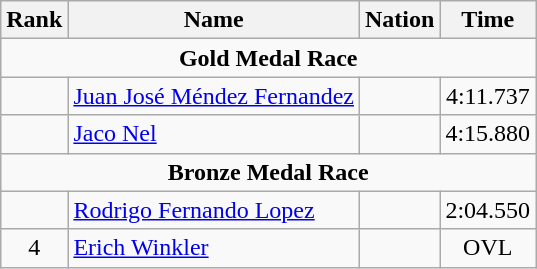<table class="wikitable" style="text-align:center">
<tr>
<th>Rank</th>
<th>Name</th>
<th>Nation</th>
<th>Time</th>
</tr>
<tr>
<td colspan=4><strong>Gold Medal Race</strong></td>
</tr>
<tr>
<td></td>
<td align=left><a href='#'>Juan José Méndez Fernandez</a></td>
<td align=left></td>
<td>4:11.737</td>
</tr>
<tr>
<td></td>
<td align=left><a href='#'>Jaco Nel</a></td>
<td align=left></td>
<td>4:15.880</td>
</tr>
<tr>
<td colspan=4><strong>Bronze Medal Race</strong></td>
</tr>
<tr>
<td></td>
<td align=left><a href='#'>Rodrigo Fernando Lopez</a></td>
<td align=left></td>
<td>2:04.550</td>
</tr>
<tr>
<td>4</td>
<td align=left><a href='#'>Erich Winkler</a></td>
<td align=left></td>
<td>OVL</td>
</tr>
</table>
